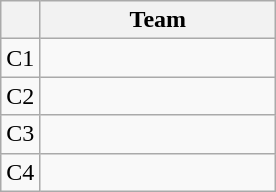<table class="wikitable" style="display:inline-table;">
<tr>
<th></th>
<th width=150>Team</th>
</tr>
<tr>
<td align=center>C1</td>
<td></td>
</tr>
<tr>
<td align=center>C2</td>
<td></td>
</tr>
<tr>
<td align=center>C3</td>
<td></td>
</tr>
<tr>
<td align=center>C4</td>
<td></td>
</tr>
</table>
